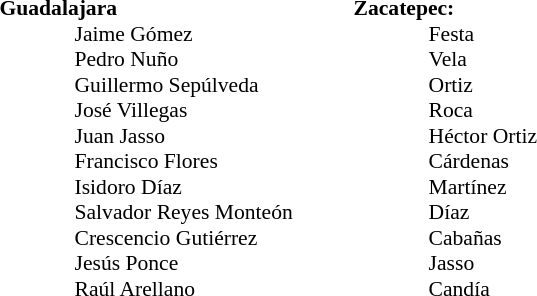<table>
<tr>
<td style="vertical-align:top; width:50%;"><br><table style="font-size: 90%" cellspacing="0" cellpadding="0">
<tr>
<td colspan="4"><strong>Guadalajara</strong></td>
</tr>
<tr>
<th width=25></th>
<th width=25></th>
</tr>
<tr>
<td></td>
<td></td>
<td>Jaime Gómez</td>
<td></td>
<td></td>
</tr>
<tr>
<td></td>
<td></td>
<td>Pedro Nuño</td>
<td></td>
<td></td>
</tr>
<tr>
<td></td>
<td></td>
<td>Guillermo Sepúlveda</td>
<td></td>
<td></td>
</tr>
<tr>
<td></td>
<td></td>
<td>José Villegas</td>
<td></td>
<td></td>
</tr>
<tr>
<td></td>
<td></td>
<td>Juan Jasso</td>
<td></td>
<td></td>
</tr>
<tr>
<td></td>
<td></td>
<td>Francisco Flores</td>
<td></td>
<td></td>
</tr>
<tr>
<td></td>
<td></td>
<td>Isidoro Díaz</td>
<td></td>
<td></td>
</tr>
<tr>
<td></td>
<td></td>
<td>Salvador Reyes Monteón</td>
<td></td>
<td></td>
</tr>
<tr>
<td></td>
<td></td>
<td>Crescencio Gutiérrez</td>
<td></td>
<td></td>
</tr>
<tr>
<td></td>
<td></td>
<td>Jesús Ponce</td>
<td></td>
<td></td>
</tr>
<tr>
<td></td>
<td></td>
<td>Raúl Arellano</td>
<td></td>
<td></td>
</tr>
<tr>
</tr>
</table>
</td>
<td style="vertical-align:top; width:50%;"><br><table cellspacing="0" cellpadding="0" style="font-size:90%; margin:auto;">
<tr>
<td colspan=4><strong>Zacatepec:</strong></td>
</tr>
<tr>
<th width=25></th>
<th width=25></th>
</tr>
<tr>
<th width=25></th>
<th width=25></th>
</tr>
<tr>
<td></td>
<td></td>
<td>Festa</td>
<td></td>
<td></td>
</tr>
<tr>
<td></td>
<td></td>
<td>Vela</td>
<td></td>
<td></td>
</tr>
<tr>
<td></td>
<td></td>
<td>Ortiz</td>
<td></td>
<td></td>
</tr>
<tr>
<td></td>
<td></td>
<td>Roca</td>
<td></td>
<td></td>
</tr>
<tr>
<td></td>
<td></td>
<td>Héctor Ortiz</td>
<td></td>
<td></td>
</tr>
<tr>
<td></td>
<td></td>
<td>Cárdenas</td>
<td></td>
<td></td>
</tr>
<tr>
<td></td>
<td></td>
<td>Martínez</td>
<td></td>
<td></td>
</tr>
<tr>
<td></td>
<td></td>
<td>Díaz</td>
<td></td>
<td></td>
</tr>
<tr>
<td></td>
<td></td>
<td>Cabañas</td>
<td></td>
<td></td>
</tr>
<tr>
<td></td>
<td></td>
<td>Jasso</td>
<td></td>
<td></td>
</tr>
<tr>
<td></td>
<td></td>
<td>Candía</td>
<td></td>
<td></td>
</tr>
<tr>
</tr>
</table>
</td>
</tr>
</table>
